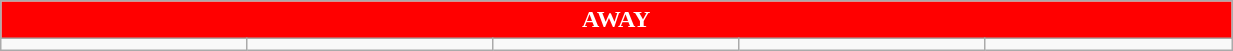<table class="wikitable collapsible collapsed" style="width:65%">
<tr>
<th colspan=7 ! style="color:white; background:red">AWAY</th>
</tr>
<tr>
<td></td>
<td></td>
<td></td>
<td></td>
<td></td>
</tr>
</table>
